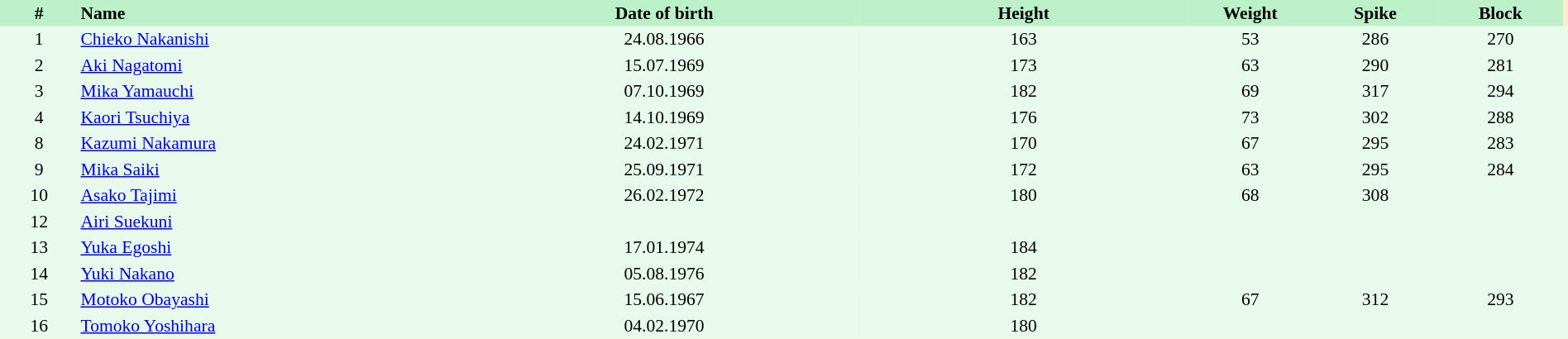<table border=0 cellpadding=2 cellspacing=0  |- bgcolor=#FFECCE style="text-align:center; font-size:90%;" width=100%>
<tr bgcolor=#BBF0C9>
<th width=5%>#</th>
<th width=25% align=left>Name</th>
<th width=25%>Date of birth</th>
<th width=21%>Height</th>
<th width=8%>Weight</th>
<th width=8%>Spike</th>
<th width=8%>Block</th>
</tr>
<tr bgcolor=#E7FAEC>
<td>1</td>
<td align=left><a href='#'>Chieko Nakanishi</a></td>
<td>24.08.1966</td>
<td>163</td>
<td>53</td>
<td>286</td>
<td>270</td>
<td></td>
</tr>
<tr bgcolor=#E7FAEC>
<td>2</td>
<td align=left><a href='#'>Aki Nagatomi</a></td>
<td>15.07.1969</td>
<td>173</td>
<td>63</td>
<td>290</td>
<td>281</td>
<td></td>
</tr>
<tr bgcolor=#E7FAEC>
<td>3</td>
<td align=left><a href='#'>Mika Yamauchi</a></td>
<td>07.10.1969</td>
<td>182</td>
<td>69</td>
<td>317</td>
<td>294</td>
<td></td>
</tr>
<tr bgcolor=#E7FAEC>
<td>4</td>
<td align=left><a href='#'>Kaori Tsuchiya</a></td>
<td>14.10.1969</td>
<td>176</td>
<td>73</td>
<td>302</td>
<td>288</td>
<td></td>
</tr>
<tr bgcolor=#E7FAEC>
<td>8</td>
<td align=left><a href='#'>Kazumi Nakamura</a></td>
<td>24.02.1971</td>
<td>170</td>
<td>67</td>
<td>295</td>
<td>283</td>
<td></td>
</tr>
<tr bgcolor=#E7FAEC>
<td>9</td>
<td align=left><a href='#'>Mika Saiki</a></td>
<td>25.09.1971</td>
<td>172</td>
<td>63</td>
<td>295</td>
<td>284</td>
<td></td>
</tr>
<tr bgcolor=#E7FAEC>
<td>10</td>
<td align=left><a href='#'>Asako Tajimi</a></td>
<td>26.02.1972</td>
<td>180</td>
<td>68</td>
<td>308</td>
<td></td>
<td></td>
</tr>
<tr bgcolor=#E7FAEC>
<td>12</td>
<td align=left><a href='#'>Airi Suekuni</a></td>
<td></td>
<td></td>
<td></td>
<td></td>
<td></td>
<td></td>
</tr>
<tr bgcolor=#E7FAEC>
<td>13</td>
<td align=left><a href='#'>Yuka Egoshi</a></td>
<td>17.01.1974</td>
<td>184</td>
<td></td>
<td></td>
<td></td>
<td></td>
</tr>
<tr bgcolor=#E7FAEC>
<td>14</td>
<td align=left><a href='#'>Yuki Nakano</a></td>
<td>05.08.1976</td>
<td>182</td>
<td></td>
<td></td>
<td></td>
<td></td>
</tr>
<tr bgcolor=#E7FAEC>
<td>15</td>
<td align=left><a href='#'>Motoko Obayashi</a></td>
<td>15.06.1967</td>
<td>182</td>
<td>67</td>
<td>312</td>
<td>293</td>
<td></td>
</tr>
<tr bgcolor=#E7FAEC>
<td>16</td>
<td align=left><a href='#'>Tomoko Yoshihara</a></td>
<td>04.02.1970</td>
<td>180</td>
<td></td>
<td></td>
<td></td>
<td></td>
</tr>
</table>
